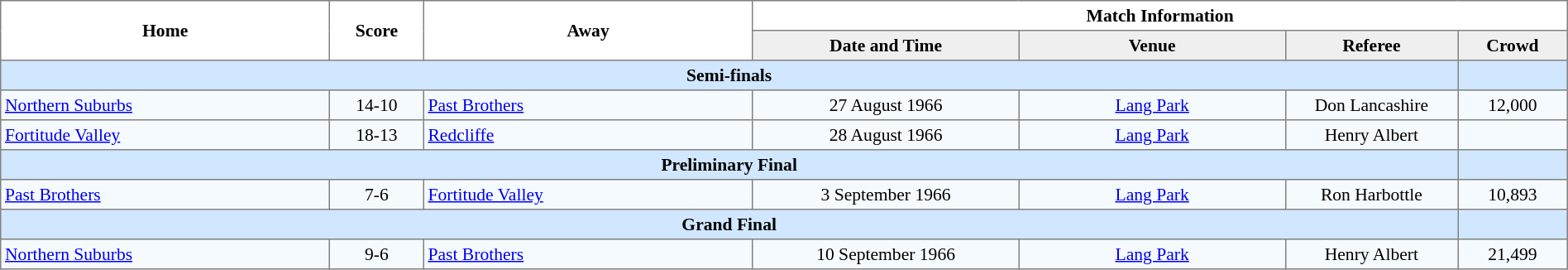<table width="100%" cellspacing="0" cellpadding="3" border="1" style="border-collapse:collapse; font-size:90%; text-align:center;">
<tr>
<th rowspan="2" width="21%">Home</th>
<th rowspan="2" width="6%">Score</th>
<th rowspan="2" width="21%">Away</th>
<th colspan="5">Match Information</th>
</tr>
<tr bgcolor="#EFEFEF">
<th width="17%">Date and Time</th>
<th width="17%">Venue</th>
<th width="11%">Referee</th>
<th>Crowd</th>
</tr>
<tr bgcolor="#D0E7FF">
<td colspan="6"><strong>Semi-finals</strong></td>
<td></td>
</tr>
<tr bgcolor="#F5FAFF">
<td align="left"> <a href='#'>Northern Suburbs</a></td>
<td>14-10</td>
<td align="left"> <a href='#'>Past Brothers</a></td>
<td>27 August 1966</td>
<td><a href='#'>Lang Park</a></td>
<td>Don Lancashire</td>
<td>12,000</td>
</tr>
<tr bgcolor="#F5FAFF">
<td align="left"> <a href='#'>Fortitude Valley</a></td>
<td>18-13</td>
<td align="left"> <a href='#'>Redcliffe</a></td>
<td>28 August 1966</td>
<td><a href='#'>Lang Park</a></td>
<td>Henry Albert</td>
<td></td>
</tr>
<tr bgcolor="#D0E7FF">
<td colspan="6"><strong>Preliminary Final</strong></td>
<td></td>
</tr>
<tr bgcolor="#F5FAFF">
<td align="left"> <a href='#'>Past Brothers</a></td>
<td>7-6</td>
<td align="left"> <a href='#'>Fortitude Valley</a></td>
<td>3 September 1966</td>
<td><a href='#'>Lang Park</a></td>
<td>Ron Harbottle</td>
<td>10,893</td>
</tr>
<tr bgcolor="#D0E7FF">
<td colspan="6"><strong>Grand Final</strong></td>
<td></td>
</tr>
<tr bgcolor="#F5FAFF">
<td align="left"> <a href='#'>Northern Suburbs</a></td>
<td>9-6</td>
<td align="left"> <a href='#'>Past Brothers</a></td>
<td>10 September 1966</td>
<td><a href='#'>Lang Park</a></td>
<td>Henry Albert</td>
<td>21,499</td>
</tr>
</table>
